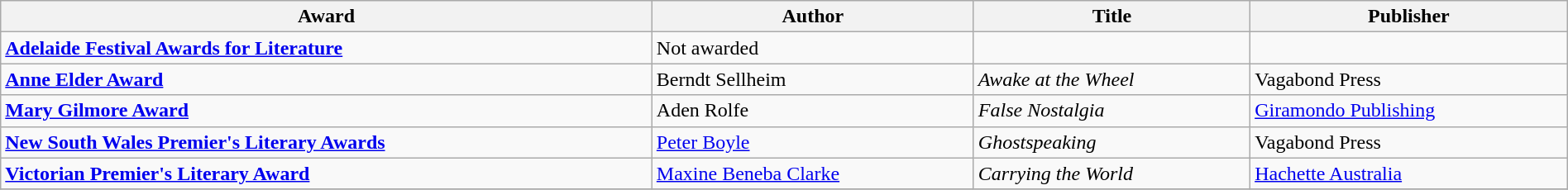<table class="wikitable" width=100%>
<tr>
<th>Award</th>
<th>Author</th>
<th>Title</th>
<th>Publisher</th>
</tr>
<tr>
<td><strong><a href='#'>Adelaide Festival Awards for Literature</a></strong></td>
<td>Not awarded</td>
<td></td>
<td></td>
</tr>
<tr>
<td><strong><a href='#'>Anne Elder Award</a></strong></td>
<td>Berndt Sellheim</td>
<td><em>Awake at the Wheel</em></td>
<td>Vagabond Press</td>
</tr>
<tr>
<td><strong><a href='#'>Mary Gilmore Award</a></strong></td>
<td>Aden Rolfe</td>
<td><em>False Nostalgia</em></td>
<td><a href='#'>Giramondo Publishing</a></td>
</tr>
<tr>
<td><strong><a href='#'>New South Wales Premier's Literary Awards</a></strong></td>
<td><a href='#'>Peter Boyle</a></td>
<td><em>Ghostspeaking</em></td>
<td>Vagabond Press</td>
</tr>
<tr>
<td><strong><a href='#'>Victorian Premier's Literary Award</a></strong></td>
<td><a href='#'>Maxine Beneba Clarke</a></td>
<td><em>Carrying the World</em></td>
<td><a href='#'>Hachette Australia</a></td>
</tr>
<tr>
</tr>
</table>
